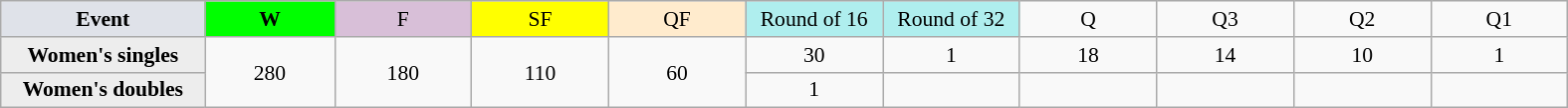<table class=wikitable style=font-size:90%;text-align:center>
<tr>
<td style="width:130px; background:#dfe2e9;"><strong>Event</strong></td>
<td style="width:80px; background:lime;"><strong>W</strong></td>
<td style="width:85px; background:thistle;">F</td>
<td style="width:85px; background:#ff0;">SF</td>
<td style="width:85px; background:#ffebcd;">QF</td>
<td style="width:85px; background:#afeeee;">Round of 16</td>
<td style="width:85px; background:#afeeee;">Round of 32</td>
<td width=85>Q</td>
<td width=85>Q3</td>
<td width=85>Q2</td>
<td width=85>Q1</td>
</tr>
<tr>
<th style="background:#ededed;">Women's singles</th>
<td rowspan=2>280</td>
<td rowspan=2>180</td>
<td rowspan=2>110</td>
<td rowspan=2>60</td>
<td>30</td>
<td>1</td>
<td>18</td>
<td>14</td>
<td>10</td>
<td>1</td>
</tr>
<tr>
<th style="background:#ededed;">Women's doubles</th>
<td>1</td>
<td></td>
<td></td>
<td></td>
<td></td>
<td></td>
</tr>
</table>
